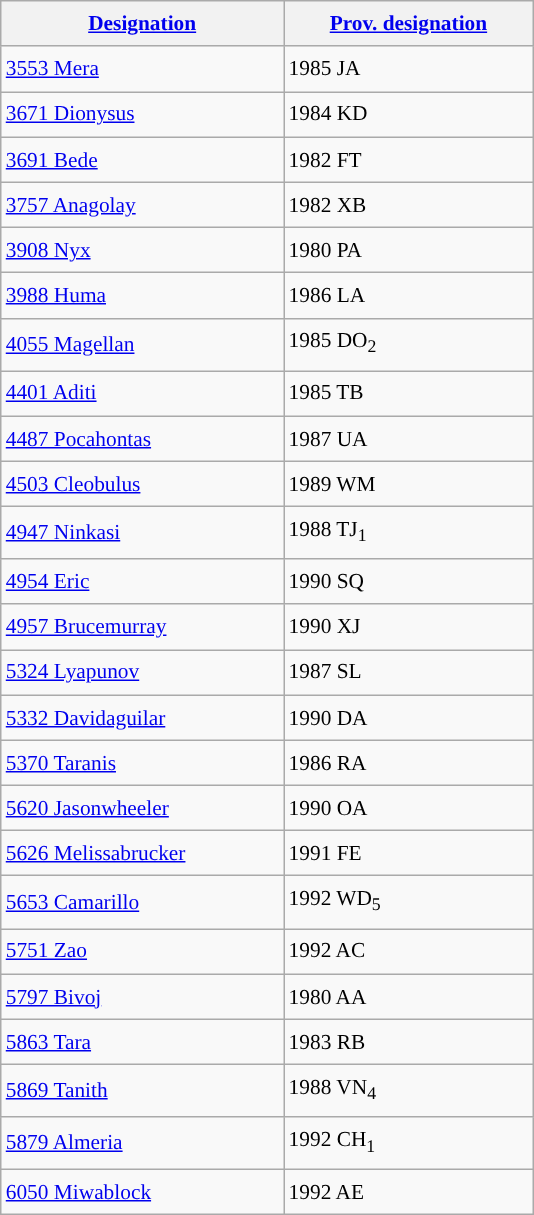<table class="wikitable" style="font-size: 89%; float: left; width: 25em; margin-right: 1em; line-height: 1.65em !important; height: 675px;">
<tr>
<th align=left><a href='#'>Designation</a></th>
<th align=left><a href='#'>Prov. designation</a></th>
</tr>
<tr>
<td><a href='#'>3553 Mera</a></td>
<td>1985 JA</td>
</tr>
<tr>
<td><a href='#'>3671 Dionysus</a></td>
<td>1984 KD</td>
</tr>
<tr>
<td><a href='#'>3691 Bede</a></td>
<td>1982 FT</td>
</tr>
<tr>
<td><a href='#'>3757 Anagolay</a></td>
<td>1982 XB</td>
</tr>
<tr>
<td><a href='#'>3908 Nyx</a></td>
<td>1980 PA</td>
</tr>
<tr>
<td><a href='#'>3988 Huma</a></td>
<td>1986 LA</td>
</tr>
<tr>
<td><a href='#'>4055 Magellan</a></td>
<td>1985 DO<sub>2</sub></td>
</tr>
<tr>
<td><a href='#'>4401 Aditi</a></td>
<td>1985 TB</td>
</tr>
<tr>
<td><a href='#'>4487 Pocahontas</a></td>
<td>1987 UA</td>
</tr>
<tr>
<td><a href='#'>4503 Cleobulus</a></td>
<td>1989 WM</td>
</tr>
<tr>
<td><a href='#'>4947 Ninkasi</a></td>
<td>1988 TJ<sub>1</sub></td>
</tr>
<tr>
<td><a href='#'>4954 Eric</a></td>
<td>1990 SQ</td>
</tr>
<tr>
<td><a href='#'>4957 Brucemurray</a></td>
<td>1990 XJ</td>
</tr>
<tr>
<td><a href='#'>5324 Lyapunov</a></td>
<td>1987 SL</td>
</tr>
<tr>
<td><a href='#'>5332 Davidaguilar</a></td>
<td>1990 DA</td>
</tr>
<tr>
<td><a href='#'>5370 Taranis</a></td>
<td>1986 RA</td>
</tr>
<tr>
<td><a href='#'>5620 Jasonwheeler</a></td>
<td>1990 OA</td>
</tr>
<tr>
<td><a href='#'>5626 Melissabrucker</a></td>
<td>1991 FE</td>
</tr>
<tr>
<td><a href='#'>5653 Camarillo</a></td>
<td>1992 WD<sub>5</sub></td>
</tr>
<tr>
<td><a href='#'>5751 Zao</a></td>
<td>1992 AC</td>
</tr>
<tr>
<td><a href='#'>5797 Bivoj</a></td>
<td>1980 AA</td>
</tr>
<tr>
<td><a href='#'>5863 Tara</a></td>
<td>1983 RB</td>
</tr>
<tr>
<td><a href='#'>5869 Tanith</a></td>
<td>1988 VN<sub>4</sub></td>
</tr>
<tr>
<td><a href='#'>5879 Almeria</a></td>
<td>1992 CH<sub>1</sub></td>
</tr>
<tr>
<td><a href='#'>6050 Miwablock</a></td>
<td>1992 AE</td>
</tr>
</table>
